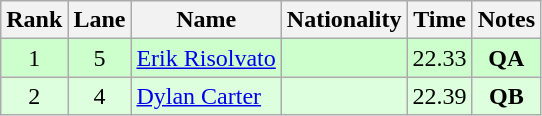<table class="wikitable sortable" style="text-align:center">
<tr>
<th>Rank</th>
<th>Lane</th>
<th>Name</th>
<th>Nationality</th>
<th>Time</th>
<th>Notes</th>
</tr>
<tr bgcolor=ccffcc>
<td>1</td>
<td>5</td>
<td align=left><a href='#'>Erik Risolvato</a></td>
<td align=left></td>
<td>22.33</td>
<td><strong>QA</strong></td>
</tr>
<tr bgcolor=ddffdd>
<td>2</td>
<td>4</td>
<td align=left><a href='#'>Dylan Carter</a></td>
<td align=left></td>
<td>22.39</td>
<td><strong>QB</strong></td>
</tr>
</table>
